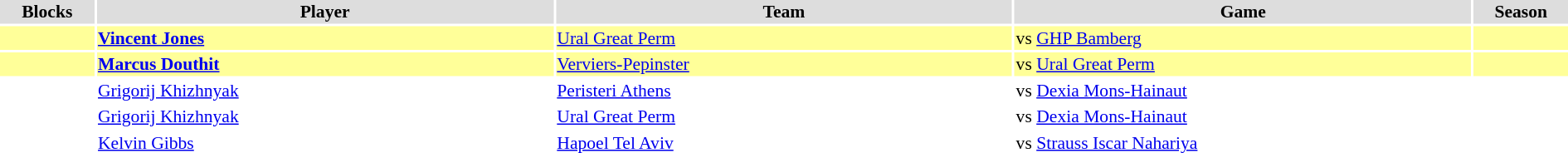<table class="sortable"  style="font-size:90%; margin:0; width:100%; margin:auto;">
<tr style="background:#ddd;">
<th width=50>Blocks</th>
<th width=250>Player</th>
<th width=250>Team</th>
<th width=250>Game</th>
<th width=50>Season</th>
</tr>
<tr style="background:#ff9;">
<td></td>
<td style="text-align:left;"> <strong><a href='#'>Vincent Jones</a></strong></td>
<td style="text-align:left;"> <a href='#'>Ural Great Perm</a></td>
<td style="text-align:left;">vs   <a href='#'>GHP Bamberg</a></td>
<td></td>
</tr>
<tr style="background:#ff9;">
<td></td>
<td style="text-align:left;"> <strong><a href='#'>Marcus Douthit</a></strong></td>
<td style="text-align:left;"> <a href='#'>Verviers-Pepinster</a></td>
<td style="text-align:left;">vs  <a href='#'>Ural Great Perm</a></td>
<td></td>
</tr>
<tr>
<td></td>
<td style="text-align:left;"> <a href='#'>Grigorij Khizhnyak</a></td>
<td style="text-align:left;"> <a href='#'>Peristeri Athens</a></td>
<td style="text-align:left;">vs  <a href='#'>Dexia Mons-Hainaut</a></td>
<td></td>
</tr>
<tr>
<td></td>
<td style="text-align:left;"> <a href='#'>Grigorij Khizhnyak</a></td>
<td style="text-align:left;"> <a href='#'>Ural Great Perm</a></td>
<td style="text-align:left;">vs  <a href='#'>Dexia Mons-Hainaut</a></td>
<td></td>
</tr>
<tr>
<td></td>
<td style="text-align:left;"> <a href='#'>Kelvin Gibbs</a></td>
<td style="text-align:left;"> <a href='#'>Hapoel Tel Aviv</a></td>
<td style="text-align:left;">vs  <a href='#'>Strauss Iscar Nahariya</a></td>
<td></td>
</tr>
</table>
